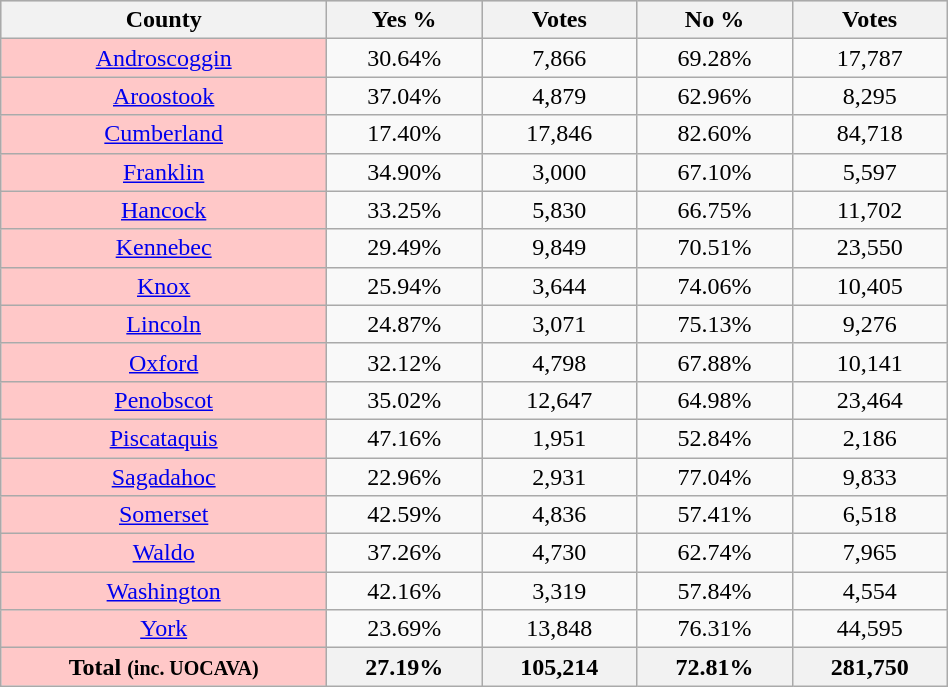<table class="wikitable sortable" style="width:50%; margin-left: auto; margin-right: auto; border: none">
<tr style="background:lightgrey;">
<th style="width:21%;">County</th>
<th style="width:10%;">Yes %</th>
<th style="width:10%;">Votes</th>
<th style="width:10%;">No %</th>
<th style="width:10%;">Votes</th>
</tr>
<tr>
<td style="text-align:center; background:#ffc8c8;"><a href='#'>Androscoggin</a></td>
<td style="text-align:center;">30.64%</td>
<td style="text-align:center;">7,866</td>
<td style="text-align:center;">69.28%</td>
<td style="text-align:center;">17,787</td>
</tr>
<tr>
<td style="text-align:center; background:#ffc8c8;"><a href='#'>Aroostook</a></td>
<td style="text-align:center;">37.04%</td>
<td style="text-align:center;">4,879</td>
<td style="text-align:center;">62.96%</td>
<td style="text-align:center;">8,295</td>
</tr>
<tr>
<td style="text-align:center; background:#ffc8c8;"><a href='#'>Cumberland</a></td>
<td style="text-align:center;">17.40%</td>
<td style="text-align:center;">17,846</td>
<td style="text-align:center;">82.60%</td>
<td style="text-align:center;">84,718</td>
</tr>
<tr>
<td style="text-align:center; background:#ffc8c8;"><a href='#'>Franklin</a></td>
<td style="text-align:center;">34.90%</td>
<td style="text-align:center;">3,000</td>
<td style="text-align:center;">67.10%</td>
<td style="text-align:center;">5,597</td>
</tr>
<tr>
<td style="text-align:center; background:#ffc8c8;"><a href='#'>Hancock</a></td>
<td style="text-align:center;">33.25%</td>
<td style="text-align:center;">5,830</td>
<td style="text-align:center;">66.75%</td>
<td style="text-align:center;">11,702</td>
</tr>
<tr>
<td style="text-align:center; background:#ffc8c8;"><a href='#'>Kennebec</a></td>
<td style="text-align:center;">29.49%</td>
<td style="text-align:center;">9,849</td>
<td style="text-align:center;">70.51%</td>
<td style="text-align:center;">23,550</td>
</tr>
<tr>
<td style="text-align:center; background:#ffc8c8;"><a href='#'>Knox</a></td>
<td style="text-align:center;">25.94%</td>
<td style="text-align:center;">3,644</td>
<td style="text-align:center;">74.06%</td>
<td style="text-align:center;">10,405</td>
</tr>
<tr>
<td style="text-align:center; background:#ffc8c8;"><a href='#'>Lincoln</a></td>
<td style="text-align:center;">24.87%</td>
<td style="text-align:center;">3,071</td>
<td style="text-align:center;">75.13%</td>
<td style="text-align:center;">9,276</td>
</tr>
<tr>
<td style="text-align:center; background:#ffc8c8;"><a href='#'>Oxford</a></td>
<td style="text-align:center;">32.12%</td>
<td style="text-align:center;">4,798</td>
<td style="text-align:center;">67.88%</td>
<td style="text-align:center;">10,141</td>
</tr>
<tr>
<td style="text-align:center; background:#ffc8c8;"><a href='#'>Penobscot</a></td>
<td style="text-align:center;">35.02%</td>
<td style="text-align:center;">12,647</td>
<td style="text-align:center;">64.98%</td>
<td style="text-align:center;">23,464</td>
</tr>
<tr>
<td style="text-align:center; background:#ffc8c8;"><a href='#'>Piscataquis</a></td>
<td style="text-align:center;">47.16%</td>
<td style="text-align:center;">1,951</td>
<td style="text-align:center;">52.84%</td>
<td style="text-align:center;">2,186</td>
</tr>
<tr>
<td style="text-align:center; background:#ffc8c8;"><a href='#'>Sagadahoc</a></td>
<td style="text-align:center;">22.96%</td>
<td style="text-align:center;">2,931</td>
<td style="text-align:center;">77.04%</td>
<td style="text-align:center;">9,833</td>
</tr>
<tr>
<td style="text-align:center; background:#ffc8c8;"><a href='#'>Somerset</a></td>
<td style="text-align:center;">42.59%</td>
<td style="text-align:center;">4,836</td>
<td style="text-align:center;">57.41%</td>
<td style="text-align:center;">6,518</td>
</tr>
<tr>
<td style="text-align:center; background:#ffc8c8;"><a href='#'>Waldo</a></td>
<td style="text-align:center;">37.26%</td>
<td style="text-align:center;">4,730</td>
<td style="text-align:center;">62.74%</td>
<td style="text-align:center;">7,965</td>
</tr>
<tr>
<td style="text-align:center; background:#ffc8c8;"><a href='#'>Washington</a></td>
<td style="text-align:center;">42.16%</td>
<td style="text-align:center;">3,319</td>
<td style="text-align:center;">57.84%</td>
<td style="text-align:center;">4,554</td>
</tr>
<tr>
<td style="text-align:center; background:#ffc8c8;"><a href='#'>York</a></td>
<td style="text-align:center;">23.69%</td>
<td style="text-align:center;">13,848</td>
<td style="text-align:center;">76.31%</td>
<td style="text-align:center;">44,595</td>
</tr>
<tr>
<th style="text-align:center; background:#ffc8c8;">Total <small>(inc. UOCAVA)</small></th>
<th style="text-align:center;">27.19%</th>
<th style="text-align:center;">105,214</th>
<th style="text-align:center;">72.81%</th>
<th style="text-align:center;">281,750</th>
</tr>
</table>
